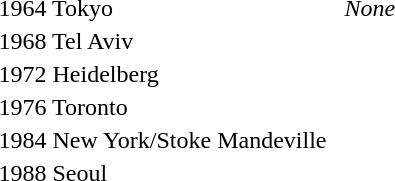<table>
<tr>
<td>1964 Tokyo <br></td>
<td></td>
<td></td>
<td><em>None</em></td>
</tr>
<tr>
<td>1968 Tel Aviv <br></td>
<td></td>
<td></td>
<td></td>
</tr>
<tr>
<td>1972 Heidelberg <br></td>
<td></td>
<td></td>
<td></td>
</tr>
<tr>
<td>1976 Toronto <br></td>
<td></td>
<td></td>
<td></td>
</tr>
<tr>
<td>1984 New York/Stoke Mandeville <br></td>
<td></td>
<td></td>
<td></td>
</tr>
<tr>
<td>1988 Seoul <br></td>
<td></td>
<td></td>
<td></td>
</tr>
</table>
